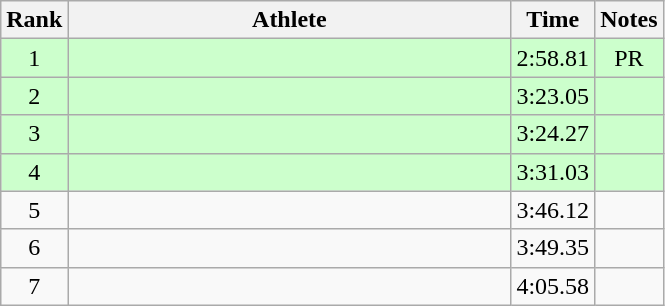<table class="wikitable" style="text-align:center">
<tr>
<th>Rank</th>
<th Style="width:18em">Athlete</th>
<th>Time</th>
<th>Notes</th>
</tr>
<tr style="background:#cfc">
<td>1</td>
<td style="text-align:left"></td>
<td>2:58.81</td>
<td>PR</td>
</tr>
<tr style="background:#cfc">
<td>2</td>
<td style="text-align:left"></td>
<td>3:23.05</td>
<td></td>
</tr>
<tr style="background:#cfc">
<td>3</td>
<td style="text-align:left"></td>
<td>3:24.27</td>
<td></td>
</tr>
<tr style="background:#cfc">
<td>4</td>
<td style="text-align:left"></td>
<td>3:31.03</td>
<td></td>
</tr>
<tr>
<td>5</td>
<td style="text-align:left"></td>
<td>3:46.12</td>
<td></td>
</tr>
<tr>
<td>6</td>
<td style="text-align:left"></td>
<td>3:49.35</td>
<td></td>
</tr>
<tr>
<td>7</td>
<td style="text-align:left"></td>
<td>4:05.58</td>
<td></td>
</tr>
</table>
